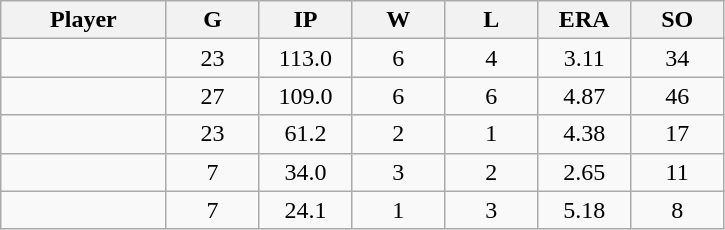<table class="wikitable sortable">
<tr>
<th bgcolor="#DDDDFF" width="16%">Player</th>
<th bgcolor="#DDDDFF" width="9%">G</th>
<th bgcolor="#DDDDFF" width="9%">IP</th>
<th bgcolor="#DDDDFF" width="9%">W</th>
<th bgcolor="#DDDDFF" width="9%">L</th>
<th bgcolor="#DDDDFF" width="9%">ERA</th>
<th bgcolor="#DDDDFF" width="9%">SO</th>
</tr>
<tr align="center">
<td></td>
<td>23</td>
<td>113.0</td>
<td>6</td>
<td>4</td>
<td>3.11</td>
<td>34</td>
</tr>
<tr align="center">
<td></td>
<td>27</td>
<td>109.0</td>
<td>6</td>
<td>6</td>
<td>4.87</td>
<td>46</td>
</tr>
<tr align="center">
<td></td>
<td>23</td>
<td>61.2</td>
<td>2</td>
<td>1</td>
<td>4.38</td>
<td>17</td>
</tr>
<tr align="center">
<td></td>
<td>7</td>
<td>34.0</td>
<td>3</td>
<td>2</td>
<td>2.65</td>
<td>11</td>
</tr>
<tr align="center">
<td></td>
<td>7</td>
<td>24.1</td>
<td>1</td>
<td>3</td>
<td>5.18</td>
<td>8</td>
</tr>
</table>
